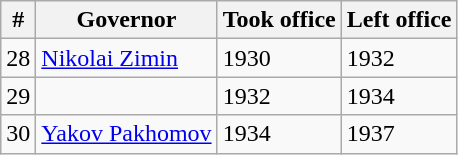<table class="wikitable sortable">
<tr>
<th>#</th>
<th>Governor</th>
<th>Took office</th>
<th>Left office</th>
</tr>
<tr>
<td>28</td>
<td><a href='#'>Nikolai Zimin</a></td>
<td>1930</td>
<td>1932</td>
</tr>
<tr>
<td>29</td>
<td></td>
<td>1932</td>
<td>1934</td>
</tr>
<tr>
<td>30</td>
<td><a href='#'>Yakov Pakhomov</a></td>
<td>1934</td>
<td>1937</td>
</tr>
</table>
